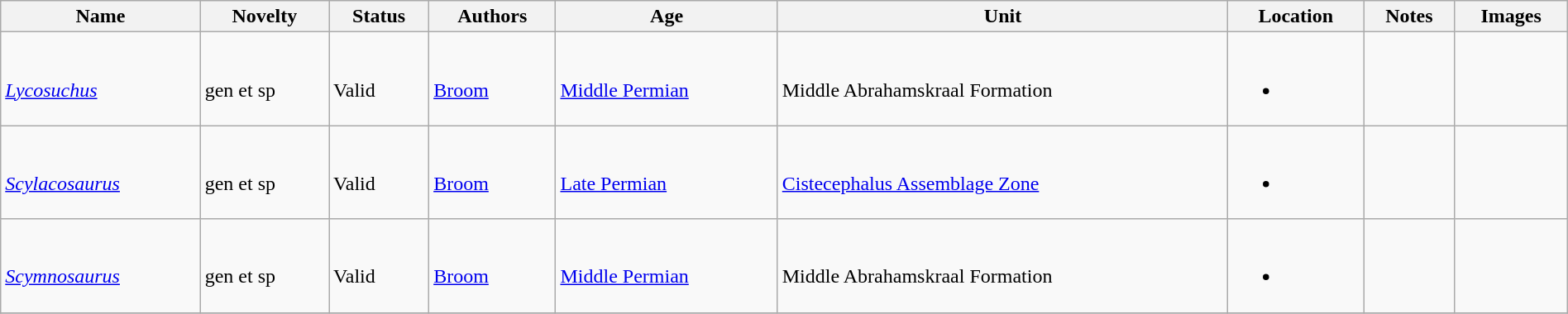<table class="wikitable sortable" align="center" width="100%">
<tr>
<th>Name</th>
<th>Novelty</th>
<th>Status</th>
<th>Authors</th>
<th>Age</th>
<th>Unit</th>
<th>Location</th>
<th>Notes</th>
<th>Images</th>
</tr>
<tr>
<td><br><em><a href='#'>Lycosuchus</a></em></td>
<td><br>gen et sp</td>
<td><br>Valid</td>
<td><br><a href='#'>Broom</a></td>
<td><br><a href='#'>Middle Permian</a></td>
<td><br>Middle Abrahamskraal Formation</td>
<td><br><ul><li></li></ul></td>
<td></td>
<td><br></td>
</tr>
<tr>
<td><br><em><a href='#'>Scylacosaurus</a></em></td>
<td><br>gen et sp</td>
<td><br>Valid</td>
<td><br><a href='#'>Broom</a></td>
<td><br><a href='#'>Late Permian</a></td>
<td><br><a href='#'>Cistecephalus Assemblage Zone</a></td>
<td><br><ul><li></li></ul></td>
<td></td>
<td><br></td>
</tr>
<tr>
<td><br><em><a href='#'>Scymnosaurus</a></em></td>
<td><br>gen et sp</td>
<td><br>Valid</td>
<td><br><a href='#'>Broom</a></td>
<td><br><a href='#'>Middle Permian</a></td>
<td><br>Middle Abrahamskraal Formation</td>
<td><br><ul><li></li></ul></td>
<td></td>
<td></td>
</tr>
<tr>
</tr>
</table>
